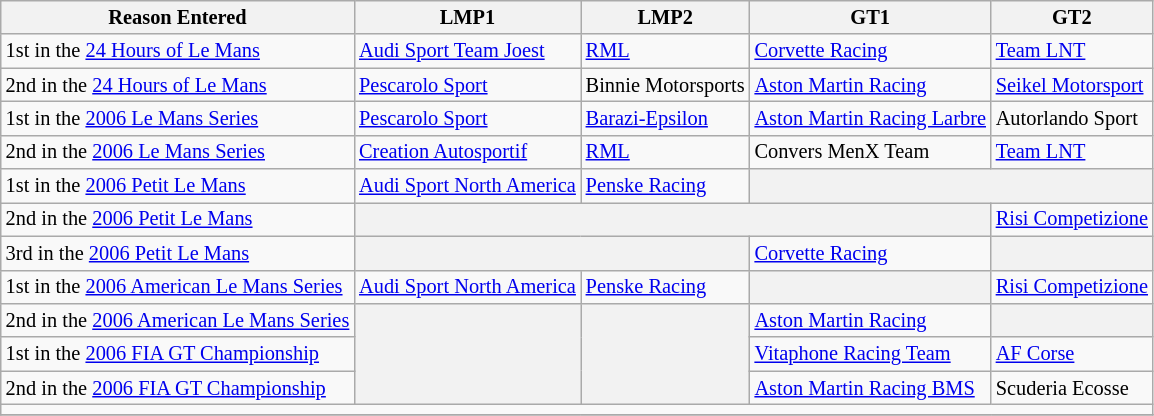<table class="wikitable" style="font-size: 85%;">
<tr>
<th scope="col">Reason Entered</th>
<th scope="col">LMP1</th>
<th scope="col">LMP2</th>
<th scope="col">GT1</th>
<th scope="col">GT2</th>
</tr>
<tr>
<td>1st in the <a href='#'>24 Hours of Le Mans</a></td>
<td> <a href='#'>Audi Sport Team Joest</a></td>
<td> <a href='#'>RML</a></td>
<td> <a href='#'>Corvette Racing</a></td>
<td> <a href='#'>Team LNT</a></td>
</tr>
<tr>
<td>2nd in the <a href='#'>24 Hours of Le Mans</a></td>
<td> <a href='#'>Pescarolo Sport</a></td>
<td> Binnie Motorsports</td>
<td> <a href='#'>Aston Martin Racing</a></td>
<td> <a href='#'>Seikel Motorsport</a></td>
</tr>
<tr>
<td>1st in the <a href='#'>2006 Le Mans Series</a></td>
<td> <a href='#'>Pescarolo Sport</a></td>
<td> <a href='#'>Barazi-Epsilon</a></td>
<td> <a href='#'>Aston Martin Racing Larbre</a></td>
<td> Autorlando Sport</td>
</tr>
<tr>
<td>2nd in the <a href='#'>2006 Le Mans Series</a></td>
<td> <a href='#'>Creation Autosportif</a></td>
<td> <a href='#'>RML</a></td>
<td> Convers MenX Team</td>
<td> <a href='#'>Team LNT</a></td>
</tr>
<tr>
<td>1st in the <a href='#'>2006 Petit Le Mans</a></td>
<td> <a href='#'>Audi Sport North America</a></td>
<td> <a href='#'>Penske Racing</a></td>
<th colspan=2></th>
</tr>
<tr>
<td>2nd in the <a href='#'>2006 Petit Le Mans</a></td>
<th colspan=3></th>
<td> <a href='#'>Risi Competizione</a></td>
</tr>
<tr>
<td>3rd in the <a href='#'>2006 Petit Le Mans</a></td>
<th colspan=2></th>
<td> <a href='#'>Corvette Racing</a></td>
<th colspan=1></th>
</tr>
<tr>
<td>1st in the <a href='#'>2006 American Le Mans Series</a></td>
<td> <a href='#'>Audi Sport North America</a></td>
<td> <a href='#'>Penske Racing</a></td>
<th colspan=1></th>
<td> <a href='#'>Risi Competizione</a></td>
</tr>
<tr>
<td>2nd in the <a href='#'>2006 American Le Mans Series</a></td>
<th rowspan=3></th>
<th rowspan=3></th>
<td> <a href='#'>Aston Martin Racing</a></td>
<th colspan=1></th>
</tr>
<tr>
<td>1st in the <a href='#'>2006 FIA GT Championship</a></td>
<td> <a href='#'>Vitaphone Racing Team</a></td>
<td> <a href='#'>AF Corse</a></td>
</tr>
<tr>
<td>2nd in the <a href='#'>2006 FIA GT Championship</a></td>
<td> <a href='#'>Aston Martin Racing BMS</a></td>
<td> Scuderia Ecosse</td>
</tr>
<tr>
<td colspan="5"></td>
</tr>
<tr>
</tr>
</table>
